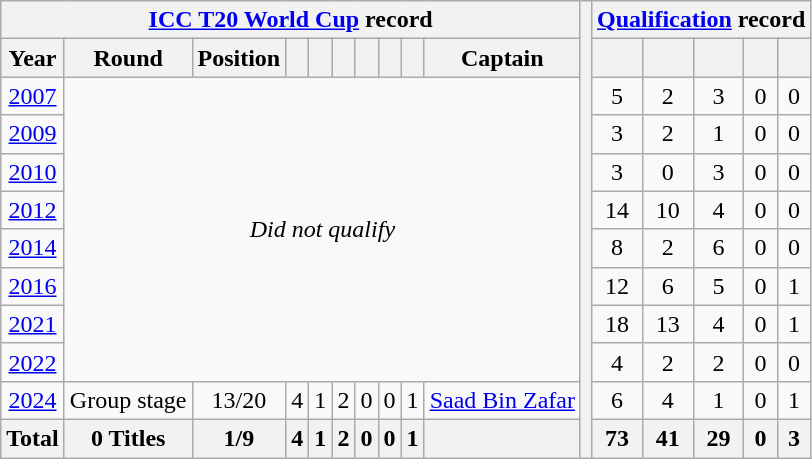<table class="wikitable" style="text-align: center;">
<tr>
<th colspan=10><a href='#'>ICC T20 World Cup</a> record</th>
<th rowspan="14"></th>
<th colspan=5><a href='#'>Qualification</a> record</th>
</tr>
<tr>
<th scope="col">Year</th>
<th scope="col">Round</th>
<th scope="col">Position</th>
<th scope="col"></th>
<th scope="col"></th>
<th scope="col"></th>
<th scope="col"></th>
<th scope="col"></th>
<th scope="col"></th>
<th scope="col">Captain</th>
<th scope="col"></th>
<th scope="col"></th>
<th scope="col"></th>
<th scope="col"></th>
<th scope="col"></th>
</tr>
<tr>
<td> <a href='#'>2007</a></td>
<td colspan="9" rowspan="8"><em>Did not qualify</em></td>
<td>5</td>
<td>2</td>
<td>3</td>
<td>0</td>
<td>0</td>
</tr>
<tr>
<td> <a href='#'>2009</a></td>
<td>3</td>
<td>2</td>
<td>1</td>
<td>0</td>
<td>0</td>
</tr>
<tr>
<td> <a href='#'>2010</a></td>
<td>3</td>
<td>0</td>
<td>3</td>
<td>0</td>
<td>0</td>
</tr>
<tr>
<td> <a href='#'>2012</a></td>
<td>14</td>
<td>10</td>
<td>4</td>
<td>0</td>
<td>0</td>
</tr>
<tr>
<td> <a href='#'>2014</a></td>
<td>8</td>
<td>2</td>
<td>6</td>
<td>0</td>
<td>0</td>
</tr>
<tr>
<td> <a href='#'>2016</a></td>
<td>12</td>
<td>6</td>
<td>5</td>
<td>0</td>
<td>1</td>
</tr>
<tr>
<td>  <a href='#'>2021</a></td>
<td>18</td>
<td>13</td>
<td>4</td>
<td>0</td>
<td>1</td>
</tr>
<tr>
<td> <a href='#'>2022</a></td>
<td>4</td>
<td>2</td>
<td>2</td>
<td>0</td>
<td>0</td>
</tr>
<tr>
<td>  <a href='#'>2024</a></td>
<td>Group stage</td>
<td>13/20</td>
<td>4</td>
<td>1</td>
<td>2</td>
<td>0</td>
<td>0</td>
<td>1</td>
<td><a href='#'>Saad Bin Zafar</a></td>
<td>6</td>
<td>4</td>
<td>1</td>
<td>0</td>
<td>1</td>
</tr>
<tr>
<th><strong>Total</strong></th>
<th><strong>0 Titles</strong></th>
<th><strong>1/9</strong></th>
<th><strong>4</strong></th>
<th><strong>1</strong></th>
<th><strong>2</strong></th>
<th><strong>0</strong></th>
<th><strong>0</strong></th>
<th><strong>1</strong></th>
<th></th>
<th><strong>73</strong></th>
<th><strong>41</strong></th>
<th><strong>29</strong></th>
<th><strong>0</strong></th>
<th><strong>3</strong></th>
</tr>
</table>
